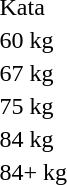<table>
<tr>
<td>Kata<br></td>
<td></td>
<td></td>
<td></td>
</tr>
<tr>
<td>60 kg<br></td>
<td></td>
<td></td>
<td></td>
</tr>
<tr>
<td>67 kg<br></td>
<td></td>
<td></td>
<td></td>
</tr>
<tr>
<td>75 kg<br></td>
<td></td>
<td></td>
<td></td>
</tr>
<tr>
<td>84 kg<br></td>
<td></td>
<td></td>
<td></td>
</tr>
<tr>
<td>84+ kg<br></td>
<td></td>
<td></td>
<td></td>
</tr>
</table>
